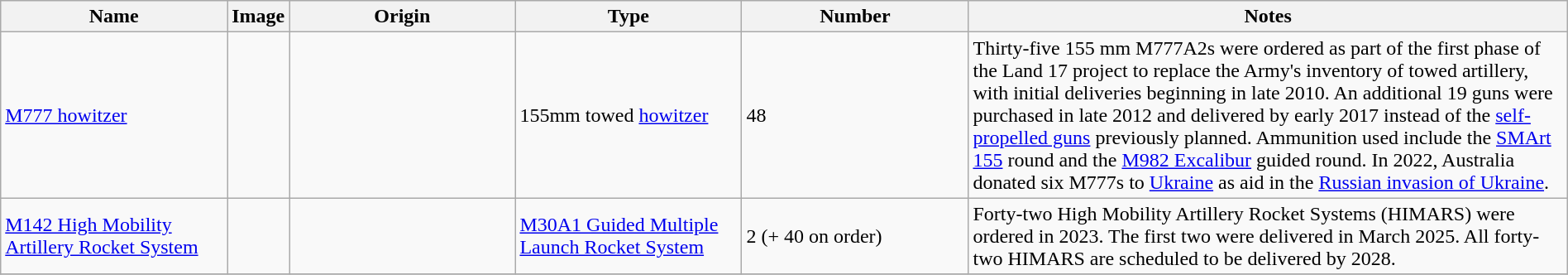<table class="wikitable" style="width:100%;">
<tr>
<th style="width:15%;">Name</th>
<th style="width:0%;">Image</th>
<th style="width:15%;">Origin</th>
<th style="width:15%;">Type</th>
<th style="width:15%;">Number</th>
<th style="width:40%;">Notes</th>
</tr>
<tr>
<td><a href='#'>M777 howitzer</a></td>
<td></td>
<td><br></td>
<td>155mm towed <a href='#'>howitzer</a></td>
<td>48</td>
<td>Thirty-five 155 mm M777A2s were ordered as part of the first phase of the Land 17 project to replace the Army's inventory of towed artillery, with initial deliveries beginning in late 2010. An additional 19 guns were purchased in late 2012 and delivered by early 2017 instead of the <a href='#'>self-propelled guns</a> previously planned. Ammunition used include the <a href='#'>SMArt 155</a> round and the <a href='#'>M982 Excalibur</a> guided round. In 2022, Australia donated six M777s to <a href='#'>Ukraine</a> as aid in the <a href='#'>Russian invasion of Ukraine</a>.</td>
</tr>
<tr>
<td><a href='#'>M142 High Mobility Artillery Rocket System</a></td>
<td></td>
<td></td>
<td><a href='#'>M30A1 Guided Multiple Launch Rocket System</a></td>
<td>2 (+ 40 on order)</td>
<td>Forty-two High Mobility Artillery Rocket Systems (HIMARS) were ordered in 2023. The first two were delivered in March 2025. All forty-two HIMARS are scheduled to be delivered by 2028.</td>
</tr>
<tr>
</tr>
</table>
